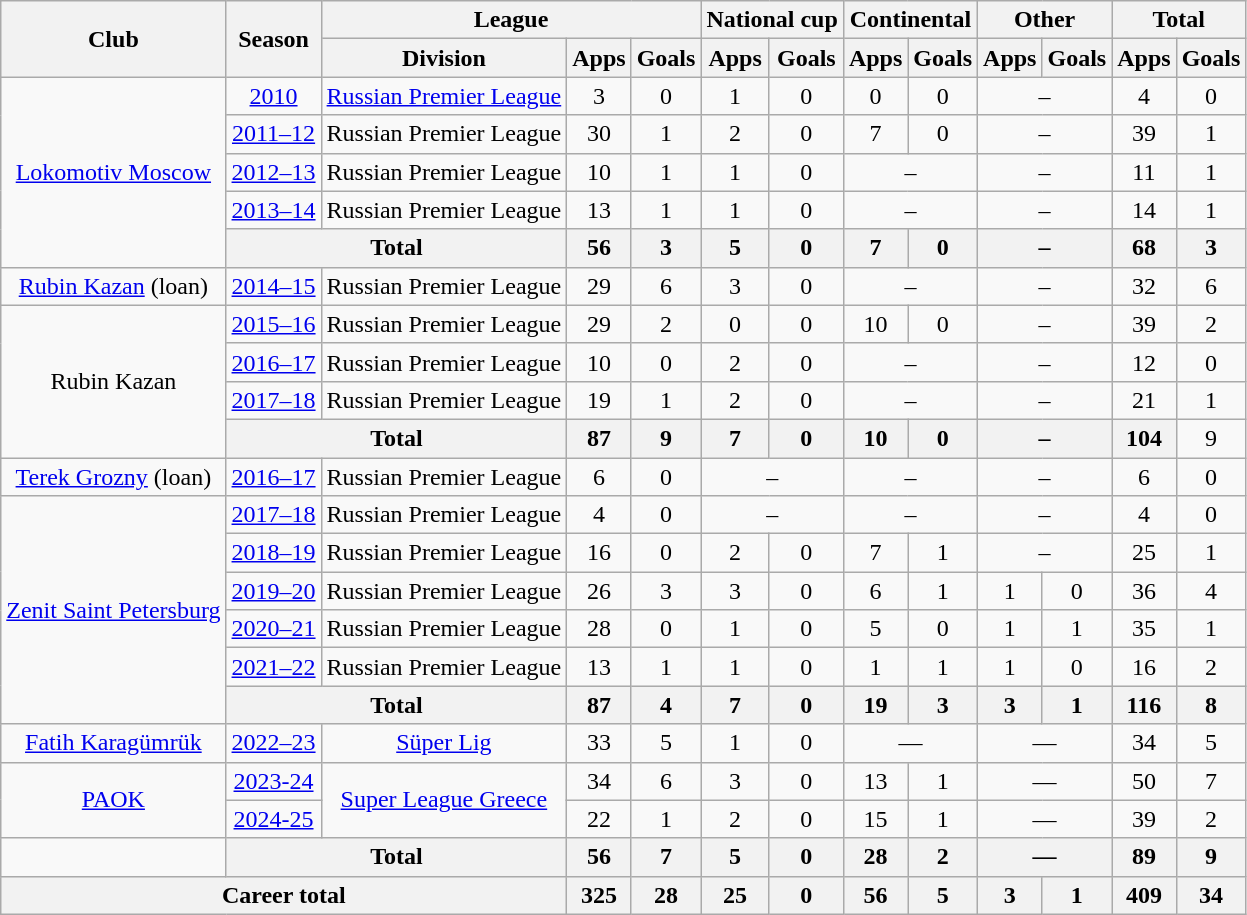<table class="wikitable" style="text-align: center">
<tr>
<th rowspan=2>Club</th>
<th rowspan=2>Season</th>
<th colspan=3>League</th>
<th colspan=2>National cup</th>
<th colspan=2>Continental</th>
<th colspan=2>Other</th>
<th colspan=2>Total</th>
</tr>
<tr>
<th>Division</th>
<th>Apps</th>
<th>Goals</th>
<th>Apps</th>
<th>Goals</th>
<th>Apps</th>
<th>Goals</th>
<th>Apps</th>
<th>Goals</th>
<th>Apps</th>
<th>Goals</th>
</tr>
<tr>
<td rowspan=5><a href='#'>Lokomotiv Moscow</a></td>
<td><a href='#'>2010</a></td>
<td><a href='#'>Russian Premier League</a></td>
<td>3</td>
<td>0</td>
<td>1</td>
<td>0</td>
<td>0</td>
<td>0</td>
<td colspan=2>–</td>
<td>4</td>
<td>0</td>
</tr>
<tr>
<td><a href='#'>2011–12</a></td>
<td>Russian Premier League</td>
<td>30</td>
<td>1</td>
<td>2</td>
<td>0</td>
<td>7</td>
<td>0</td>
<td colspan=2>–</td>
<td>39</td>
<td>1</td>
</tr>
<tr>
<td><a href='#'>2012–13</a></td>
<td>Russian Premier League</td>
<td>10</td>
<td>1</td>
<td>1</td>
<td>0</td>
<td colspan=2>–</td>
<td colspan=2>–</td>
<td>11</td>
<td>1</td>
</tr>
<tr>
<td><a href='#'>2013–14</a></td>
<td>Russian Premier League</td>
<td>13</td>
<td>1</td>
<td>1</td>
<td>0</td>
<td colspan=2>–</td>
<td colspan=2>–</td>
<td>14</td>
<td>1</td>
</tr>
<tr>
<th colspan=2>Total</th>
<th>56</th>
<th>3</th>
<th>5</th>
<th>0</th>
<th>7</th>
<th>0</th>
<th colspan=2>–</th>
<th>68</th>
<th>3</th>
</tr>
<tr>
<td><a href='#'>Rubin Kazan</a> (loan)</td>
<td><a href='#'>2014–15</a></td>
<td>Russian Premier League</td>
<td>29</td>
<td>6</td>
<td>3</td>
<td>0</td>
<td colspan=2>–</td>
<td colspan=2>–</td>
<td>32</td>
<td>6</td>
</tr>
<tr>
<td rowspan=4>Rubin Kazan</td>
<td><a href='#'>2015–16</a></td>
<td>Russian Premier League</td>
<td>29</td>
<td>2</td>
<td>0</td>
<td>0</td>
<td>10</td>
<td>0</td>
<td colspan=2>–</td>
<td>39</td>
<td>2</td>
</tr>
<tr>
<td><a href='#'>2016–17</a></td>
<td>Russian Premier League</td>
<td>10</td>
<td>0</td>
<td>2</td>
<td>0</td>
<td colspan=2>–</td>
<td colspan=2>–</td>
<td>12</td>
<td>0</td>
</tr>
<tr>
<td><a href='#'>2017–18</a></td>
<td>Russian Premier League</td>
<td>19</td>
<td>1</td>
<td>2</td>
<td>0</td>
<td colspan=2>–</td>
<td colspan=2>–</td>
<td>21</td>
<td>1</td>
</tr>
<tr>
<th colspan=2>Total</th>
<th>87</th>
<th>9</th>
<th>7</th>
<th>0</th>
<th>10</th>
<th>0</th>
<th colspan="2" olspan="2">–</th>
<th>104</th>
<td>9</td>
</tr>
<tr>
<td><a href='#'>Terek Grozny</a> (loan)</td>
<td><a href='#'>2016–17</a></td>
<td>Russian Premier League</td>
<td>6</td>
<td>0</td>
<td colspan=2>–</td>
<td colspan=2>–</td>
<td colspan=2>–</td>
<td>6</td>
<td>0</td>
</tr>
<tr>
<td rowspan="6"><a href='#'>Zenit Saint Petersburg</a></td>
<td><a href='#'>2017–18</a></td>
<td>Russian Premier League</td>
<td>4</td>
<td>0</td>
<td colspan=2>–</td>
<td colspan="2">–</td>
<td colspan="2">–</td>
<td>4</td>
<td>0</td>
</tr>
<tr>
<td><a href='#'>2018–19</a></td>
<td>Russian Premier League</td>
<td>16</td>
<td>0</td>
<td>2</td>
<td>0</td>
<td>7</td>
<td>1</td>
<td colspan=2>–</td>
<td>25</td>
<td>1</td>
</tr>
<tr>
<td><a href='#'>2019–20</a></td>
<td>Russian Premier League</td>
<td>26</td>
<td>3</td>
<td>3</td>
<td>0</td>
<td>6</td>
<td>1</td>
<td>1</td>
<td>0</td>
<td>36</td>
<td>4</td>
</tr>
<tr>
<td><a href='#'>2020–21</a></td>
<td>Russian Premier League</td>
<td>28</td>
<td>0</td>
<td>1</td>
<td>0</td>
<td>5</td>
<td>0</td>
<td>1</td>
<td>1</td>
<td>35</td>
<td>1</td>
</tr>
<tr>
<td><a href='#'>2021–22</a></td>
<td>Russian Premier League</td>
<td>13</td>
<td>1</td>
<td>1</td>
<td>0</td>
<td>1</td>
<td>1</td>
<td>1</td>
<td>0</td>
<td>16</td>
<td>2</td>
</tr>
<tr>
<th colspan=2>Total</th>
<th>87</th>
<th>4</th>
<th>7</th>
<th>0</th>
<th>19</th>
<th>3</th>
<th>3</th>
<th>1</th>
<th>116</th>
<th>8</th>
</tr>
<tr>
<td><a href='#'>Fatih Karagümrük</a></td>
<td><a href='#'>2022–23</a></td>
<td><a href='#'>Süper Lig</a></td>
<td>33</td>
<td>5</td>
<td>1</td>
<td>0</td>
<td colspan="2">—</td>
<td colspan="2">—</td>
<td>34</td>
<td>5</td>
</tr>
<tr>
<td rowspan="2"><a href='#'>PAOK</a></td>
<td><a href='#'>2023-24</a></td>
<td rowspan="2"><a href='#'>Super League Greece</a></td>
<td>34</td>
<td>6</td>
<td>3</td>
<td>0</td>
<td>13</td>
<td>1</td>
<td colspan="2">—</td>
<td>50</td>
<td>7</td>
</tr>
<tr>
<td><a href='#'>2024-25</a></td>
<td>22</td>
<td>1</td>
<td>2</td>
<td>0</td>
<td>15</td>
<td>1</td>
<td colspan="2">—</td>
<td>39</td>
<td>2</td>
</tr>
<tr>
<td></td>
<th colspan="2">Total</th>
<th>56</th>
<th>7</th>
<th>5</th>
<th>0</th>
<th>28</th>
<th>2</th>
<th colspan="2">—</th>
<th>89</th>
<th>9</th>
</tr>
<tr>
<th colspan="3">Career total</th>
<th>325</th>
<th>28</th>
<th>25</th>
<th>0</th>
<th>56</th>
<th>5</th>
<th>3</th>
<th>1</th>
<th>409</th>
<th>34</th>
</tr>
</table>
